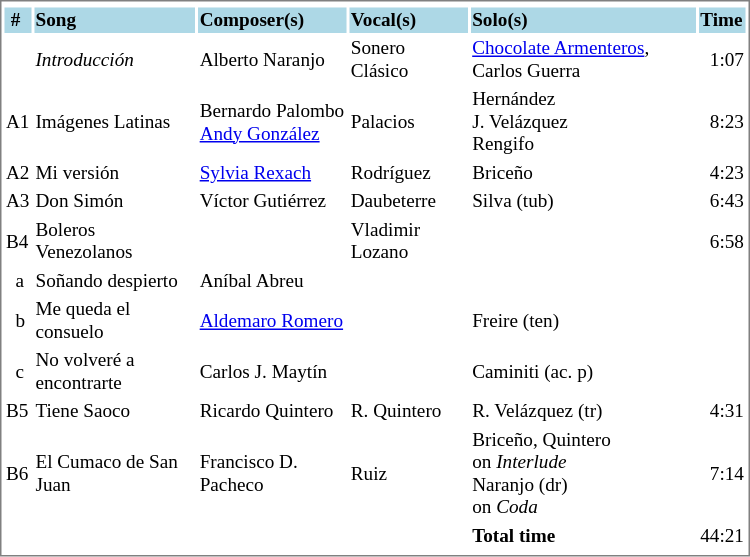<table cellpadding="1" width="500px" style="font-size: 80%; border: 1px solid gray;">
<tr align="center" style="font-size: larger;">
</tr>
<tr style="background:lightblue;">
<td> <strong>#</strong></td>
<td><strong>Song</strong></td>
<td><strong>Composer(s)</strong></td>
<td><strong>Vocal(s)</strong></td>
<td><strong>Solo(s)</strong></td>
<td><strong>Time</strong></td>
</tr>
<tr>
<td> </td>
<td><em>Introducción</em></td>
<td>Alberto Naranjo</td>
<td>Sonero Clásico</td>
<td><a href='#'>Chocolate Armenteros</a>, Carlos Guerra</td>
<td>  1:07</td>
</tr>
<tr>
<td>A1</td>
<td>Imágenes Latinas</td>
<td>Bernardo Palombo<br><a href='#'>Andy González</a></td>
<td>Palacios</td>
<td>Hernández<br> J. Velázquez<br>Rengifo</td>
<td>  8:23</td>
</tr>
<tr>
<td>A2</td>
<td>Mi versión</td>
<td><a href='#'>Sylvia Rexach</a></td>
<td>Rodríguez</td>
<td>Briceño</td>
<td>  4:23</td>
</tr>
<tr>
<td>A3</td>
<td>Don Simón</td>
<td>Víctor Gutiérrez</td>
<td>Daubeterre</td>
<td>Silva (tub)</td>
<td>  6:43</td>
</tr>
<tr>
<td>B4</td>
<td>Boleros Venezolanos</td>
<td></td>
<td>Vladimir Lozano</td>
<td></td>
<td>  6:58</td>
</tr>
<tr>
<td>  a</td>
<td>Soñando despierto</td>
<td>Aníbal Abreu</td>
<td></td>
<td></td>
</tr>
<tr>
<td>  b</td>
<td>Me queda el consuelo</td>
<td><a href='#'>Aldemaro Romero</a></td>
<td></td>
<td>Freire (ten)</td>
</tr>
<tr>
<td>  c</td>
<td>No volveré a encontrarte</td>
<td>Carlos J. Maytín</td>
<td></td>
<td>Caminiti (ac. p)</td>
</tr>
<tr>
<td>B5</td>
<td>Tiene Saoco</td>
<td>Ricardo Quintero</td>
<td>R. Quintero</td>
<td>R. Velázquez (tr)</td>
<td>  4:31</td>
</tr>
<tr>
<td>B6</td>
<td>El Cumaco de San Juan</td>
<td>Francisco D. Pacheco</td>
<td>Ruiz</td>
<td>Briceño, Quintero<br>on <em>Interlude</em><br>Naranjo (dr)<br>on <em>Coda</em></td>
<td>  7:14</td>
</tr>
<tr>
<td></td>
<td></td>
<td></td>
<td></td>
<td><strong>Total time</strong></td>
<td>44:21</td>
</tr>
<tr>
</tr>
</table>
